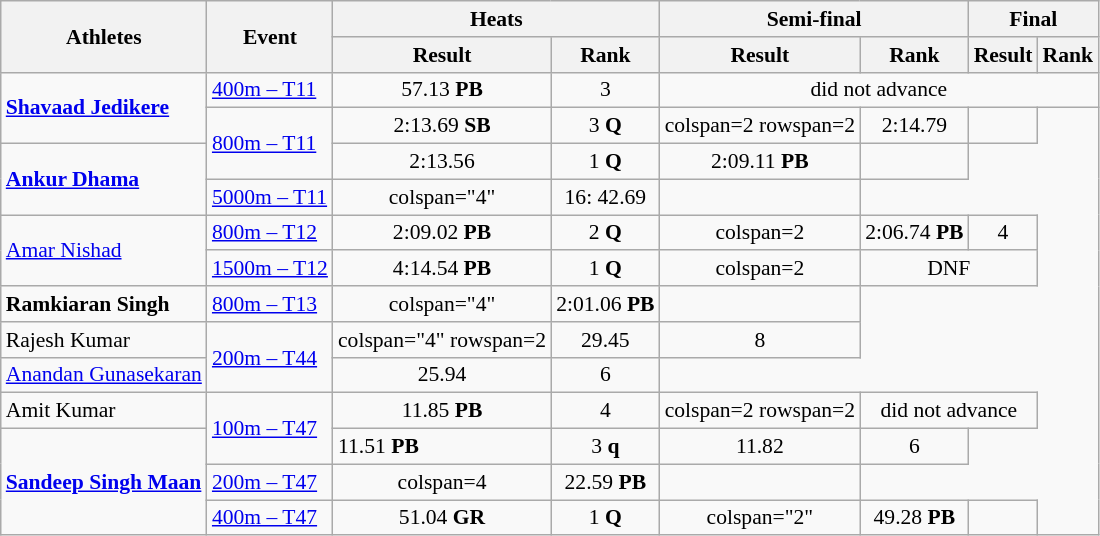<table class="wikitable" style="text-align:center; font-size:90%">
<tr>
<th rowspan=2>Athletes</th>
<th rowspan=2>Event</th>
<th colspan=2>Heats</th>
<th colspan=2>Semi-final</th>
<th colspan=2>Final</th>
</tr>
<tr>
<th>Result</th>
<th>Rank</th>
<th>Result</th>
<th>Rank</th>
<th>Result</th>
<th>Rank</th>
</tr>
<tr>
<td align=left rowspan=2><strong><a href='#'>Shavaad Jedikere</a></strong></td>
<td align=left><a href='#'>400m – T11</a></td>
<td>57.13 <strong>PB</strong></td>
<td>3</td>
<td colspan=4>did not advance</td>
</tr>
<tr>
<td align=left rowspan=2><a href='#'>800m – T11</a></td>
<td>2:13.69 <strong>SB</strong></td>
<td>3 <strong>Q</strong></td>
<td>colspan=2 rowspan=2 </td>
<td>2:14.79</td>
<td></td>
</tr>
<tr>
<td align=left rowspan=2><strong><a href='#'>Ankur Dhama</a></strong></td>
<td>2:13.56</td>
<td>1 <strong>Q</strong></td>
<td>2:09.11 <strong>PB</strong></td>
<td></td>
</tr>
<tr>
<td align=left><a href='#'>5000m – T11</a></td>
<td>colspan="4" </td>
<td>16: 42.69</td>
<td></td>
</tr>
<tr>
<td align=left rowspan=2><a href='#'>Amar Nishad</a></td>
<td align=left><a href='#'>800m – T12</a></td>
<td>2:09.02 <strong>PB</strong></td>
<td>2 <strong>Q</strong></td>
<td>colspan=2 </td>
<td>2:06.74 <strong>PB</strong></td>
<td>4</td>
</tr>
<tr>
<td align=left><a href='#'>1500m – T12</a></td>
<td>4:14.54 <strong>PB</strong></td>
<td>1 <strong>Q</strong></td>
<td>colspan=2 </td>
<td colspan=2>DNF</td>
</tr>
<tr>
<td align=left><strong>Ramkiaran Singh</strong></td>
<td align=left><a href='#'>800m – T13</a></td>
<td>colspan="4" </td>
<td>2:01.06 <strong>PB</strong></td>
<td></td>
</tr>
<tr>
<td align=left>Rajesh Kumar</td>
<td align=left rowspan=2><a href='#'>200m – T44</a></td>
<td>colspan="4" rowspan=2 </td>
<td>29.45</td>
<td>8</td>
</tr>
<tr>
<td align=left><a href='#'>Anandan Gunasekaran</a></td>
<td>25.94</td>
<td>6</td>
</tr>
<tr>
<td align=left>Amit Kumar</td>
<td align=left rowspan=2><a href='#'>100m – T47</a></td>
<td>11.85 <strong>PB</strong></td>
<td>4</td>
<td>colspan=2 rowspan=2 </td>
<td colspan=2>did not advance</td>
</tr>
<tr>
<td align=left rowspan=3><strong><a href='#'>Sandeep Singh Maan</a></strong></td>
<td align=left>11.51 <strong>PB</strong></td>
<td>3 <strong>q</strong></td>
<td>11.82</td>
<td>6</td>
</tr>
<tr>
<td align=left><a href='#'>200m – T47</a></td>
<td>colspan=4 </td>
<td>22.59 <strong>PB</strong></td>
<td></td>
</tr>
<tr>
<td align=left><a href='#'>400m – T47</a></td>
<td>51.04 <strong>GR</strong></td>
<td>1 <strong>Q</strong></td>
<td>colspan="2" </td>
<td>49.28 <strong>PB</strong></td>
<td></td>
</tr>
</table>
